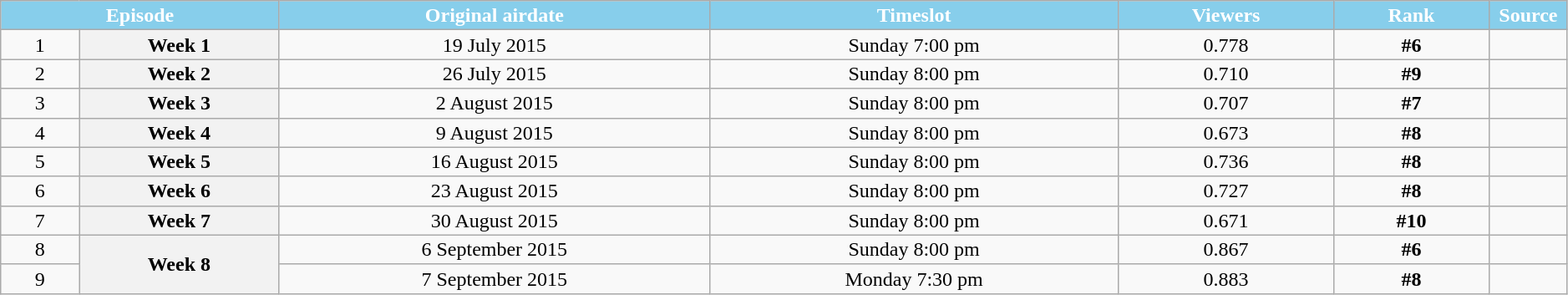<table class="wikitable plainrowheaders" style="text-align:center; line-height:16px; width:99%;">
<tr>
<th scope="col" style="background:#87CEEB; color:white;" colspan="2">Episode</th>
<th scope="col" style="background:#87CEEB; color:white;">Original airdate</th>
<th scope="col" style="background:#87CEEB; color:white;">Timeslot</th>
<th scope="col" style="background:#87CEEB; color:white;">Viewers<br><small></small></th>
<th scope="col" style="background:#87CEEB; color:white;">Rank<br><small></small></th>
<th scope="col" style="background:#87CEEB; color:white; width:05%;">Source</th>
</tr>
<tr>
<td style="width:05%;">1</td>
<th scope="row" style="text-align:center">Week 1</th>
<td>19 July 2015</td>
<td>Sunday 7:00 pm</td>
<td>0.778</td>
<td><strong>#6</strong></td>
<td></td>
</tr>
<tr>
<td style="width:05%;">2</td>
<th scope="row" style="text-align:center">Week 2</th>
<td>26 July 2015</td>
<td>Sunday 8:00 pm</td>
<td>0.710</td>
<td><strong>#9</strong></td>
<td></td>
</tr>
<tr>
<td style="width:05%;">3</td>
<th scope="row" style="text-align:center">Week 3</th>
<td>2 August 2015</td>
<td>Sunday 8:00 pm</td>
<td>0.707</td>
<td><strong>#7</strong></td>
<td></td>
</tr>
<tr>
<td style="width:05%;">4</td>
<th scope="row" style="text-align:center">Week 4</th>
<td>9 August 2015</td>
<td>Sunday 8:00 pm</td>
<td>0.673</td>
<td><strong>#8</strong></td>
<td></td>
</tr>
<tr>
<td style="width:05%;">5</td>
<th scope="row" style="text-align:center">Week 5</th>
<td>16 August 2015</td>
<td>Sunday 8:00 pm</td>
<td>0.736</td>
<td><strong>#8</strong></td>
<td></td>
</tr>
<tr>
<td style="width:05%;">6</td>
<th scope="row" style="text-align:center">Week 6</th>
<td>23 August 2015</td>
<td>Sunday 8:00 pm</td>
<td>0.727</td>
<td><strong>#8</strong></td>
<td></td>
</tr>
<tr>
<td style="width:05%;">7</td>
<th scope="row" style="text-align:center">Week 7</th>
<td>30 August 2015</td>
<td>Sunday 8:00 pm</td>
<td>0.671</td>
<td><strong>#10</strong></td>
<td></td>
</tr>
<tr>
<td style="width:05%;">8</td>
<th rowspan="2" scope="row" style="text-align:center">Week 8</th>
<td>6 September 2015</td>
<td>Sunday 8:00 pm</td>
<td>0.867</td>
<td><strong>#6</strong></td>
<td></td>
</tr>
<tr>
<td style="width:05%;">9</td>
<td>7 September 2015</td>
<td>Monday 7:30 pm</td>
<td>0.883</td>
<td><strong>#8</strong></td>
<td></td>
</tr>
</table>
